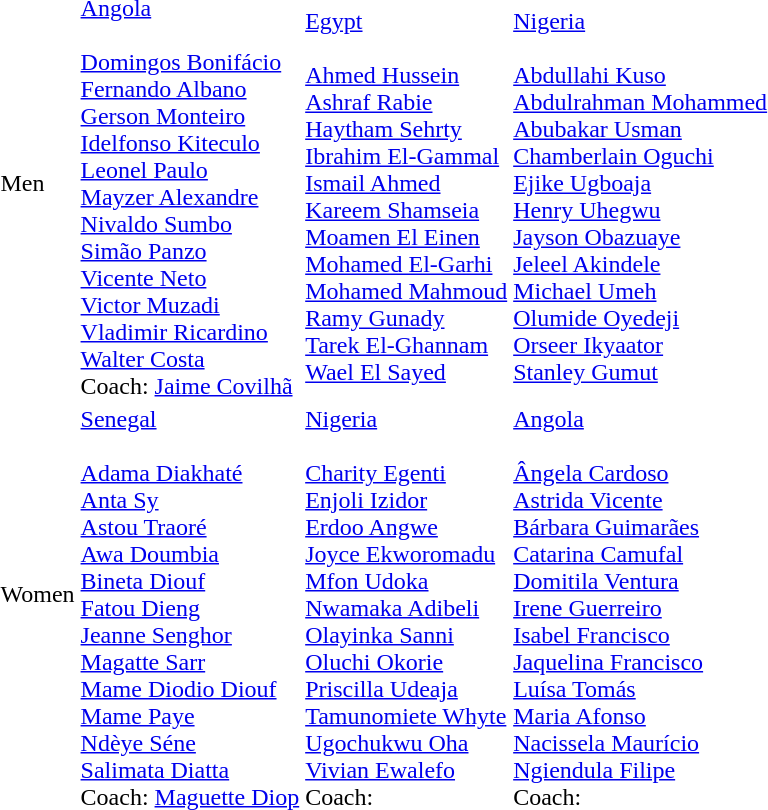<table>
<tr>
<td>Men<br> <br> </td>
<td> <a href='#'>Angola</a><br><br><a href='#'>Domingos Bonifácio</a><br>
<a href='#'>Fernando Albano</a><br>
<a href='#'>Gerson Monteiro</a><br>
<a href='#'>Idelfonso Kiteculo</a><br>
<a href='#'>Leonel Paulo</a><br>
<a href='#'>Mayzer Alexandre</a><br>
<a href='#'>Nivaldo Sumbo</a><br>
<a href='#'>Simão Panzo</a><br>
<a href='#'>Vicente Neto</a><br>
<a href='#'>Victor Muzadi</a><br>
<a href='#'>Vladimir Ricardino</a><br>
<a href='#'>Walter Costa</a><br>
Coach: <a href='#'>Jaime Covilhã</a><br></td>
<td> <a href='#'>Egypt</a><br><br><a href='#'>Ahmed Hussein</a><br>
<a href='#'>Ashraf Rabie</a><br>
<a href='#'>Haytham Sehrty</a><br>
<a href='#'>Ibrahim El-Gammal</a><br>
<a href='#'>Ismail Ahmed</a><br>
<a href='#'>Kareem Shamseia</a><br>
<a href='#'>Moamen El Einen</a><br>
<a href='#'>Mohamed El-Garhi</a><br>
<a href='#'>Mohamed Mahmoud</a><br>
<a href='#'>Ramy Gunady</a><br>
<a href='#'>Tarek El-Ghannam</a><br>
<a href='#'>Wael El Sayed</a><br></td>
<td> <a href='#'>Nigeria</a><br><br><a href='#'>Abdullahi Kuso</a><br>
<a href='#'>Abdulrahman Mohammed</a><br>
<a href='#'>Abubakar Usman</a><br>
<a href='#'>Chamberlain Oguchi</a><br>
<a href='#'>Ejike Ugboaja</a><br>
<a href='#'>Henry Uhegwu</a><br>
<a href='#'>Jayson Obazuaye</a><br>
<a href='#'>Jeleel Akindele</a><br>
<a href='#'>Michael Umeh</a><br>
<a href='#'>Olumide Oyedeji</a><br>
<a href='#'>Orseer Ikyaator</a><br>
<a href='#'>Stanley Gumut</a><br></td>
</tr>
<tr>
<td>Women<br> <br> </td>
<td> <a href='#'>Senegal</a><br><br><a href='#'>Adama Diakhaté</a><br>
<a href='#'>Anta Sy</a><br>
<a href='#'>Astou Traoré</a><br>
<a href='#'>Awa Doumbia</a><br>
<a href='#'>Bineta Diouf</a><br>
<a href='#'>Fatou Dieng</a><br>
<a href='#'>Jeanne Senghor</a><br>
<a href='#'>Magatte Sarr</a><br>
<a href='#'>Mame Diodio Diouf</a><br>
<a href='#'>Mame Paye</a><br>
<a href='#'>Ndèye Séne</a><br>
<a href='#'>Salimata Diatta</a><br>
Coach: <a href='#'>Maguette Diop</a><br></td>
<td> <a href='#'>Nigeria</a><br><br><a href='#'>Charity Egenti</a><br>
<a href='#'>Enjoli Izidor</a><br>
<a href='#'>Erdoo Angwe</a><br>
<a href='#'>Joyce Ekworomadu</a><br>
<a href='#'>Mfon Udoka</a><br>
<a href='#'>Nwamaka Adibeli</a><br>
<a href='#'>Olayinka Sanni</a><br>
<a href='#'>Oluchi Okorie</a><br>
<a href='#'>Priscilla Udeaja</a><br>
<a href='#'>Tamunomiete Whyte</a><br>
<a href='#'>Ugochukwu Oha</a><br>
<a href='#'>Vivian Ewalefo</a><br>
Coach: <br></td>
<td> <a href='#'>Angola</a><br><br><a href='#'>Ângela Cardoso</a><br>
<a href='#'>Astrida Vicente</a><br>
<a href='#'>Bárbara Guimarães</a><br>
<a href='#'>Catarina Camufal</a><br>
<a href='#'>Domitila Ventura</a><br>
<a href='#'>Irene Guerreiro</a><br>
<a href='#'>Isabel Francisco</a><br>
<a href='#'>Jaquelina Francisco</a><br>
<a href='#'>Luísa Tomás</a><br>
<a href='#'>Maria Afonso</a><br>
<a href='#'>Nacissela Maurício</a><br>
<a href='#'>Ngiendula Filipe</a><br>
Coach: <br></td>
</tr>
</table>
